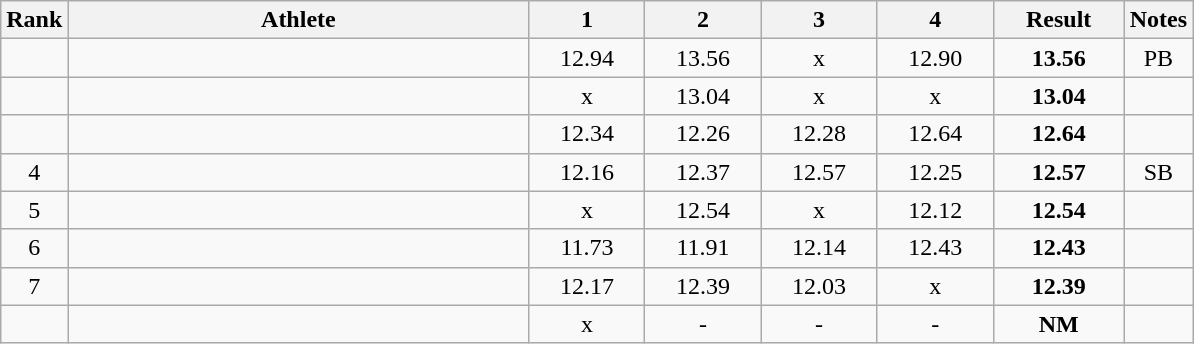<table class="wikitable sortable" style="text-align:center">
<tr>
<th>Rank</th>
<th width=300>Athlete</th>
<th width=70>1</th>
<th width=70>2</th>
<th width=70>3</th>
<th width=70>4</th>
<th width=80>Result</th>
<th>Notes</th>
</tr>
<tr>
<td></td>
<td align=left></td>
<td>12.94</td>
<td>13.56</td>
<td>x</td>
<td>12.90</td>
<td><strong>13.56</strong></td>
<td>PB</td>
</tr>
<tr>
<td></td>
<td align=left></td>
<td>x</td>
<td>13.04</td>
<td>x</td>
<td>x</td>
<td><strong>13.04</strong></td>
<td></td>
</tr>
<tr>
<td></td>
<td align=left></td>
<td>12.34</td>
<td>12.26</td>
<td>12.28</td>
<td>12.64</td>
<td><strong>12.64</strong></td>
<td></td>
</tr>
<tr>
<td>4</td>
<td align=left></td>
<td>12.16</td>
<td>12.37</td>
<td>12.57</td>
<td>12.25</td>
<td><strong>12.57</strong></td>
<td>SB</td>
</tr>
<tr>
<td>5</td>
<td align=left></td>
<td>x</td>
<td>12.54</td>
<td>x</td>
<td>12.12</td>
<td><strong>12.54</strong></td>
<td></td>
</tr>
<tr>
<td>6</td>
<td align=left></td>
<td>11.73</td>
<td>11.91</td>
<td>12.14</td>
<td>12.43</td>
<td><strong>12.43</strong></td>
<td></td>
</tr>
<tr>
<td>7</td>
<td align=left></td>
<td>12.17</td>
<td>12.39</td>
<td>12.03</td>
<td>x</td>
<td><strong>12.39</strong></td>
<td></td>
</tr>
<tr>
<td></td>
<td align=left></td>
<td>x</td>
<td>-</td>
<td>-</td>
<td>-</td>
<td><strong>NM</strong></td>
<td></td>
</tr>
</table>
